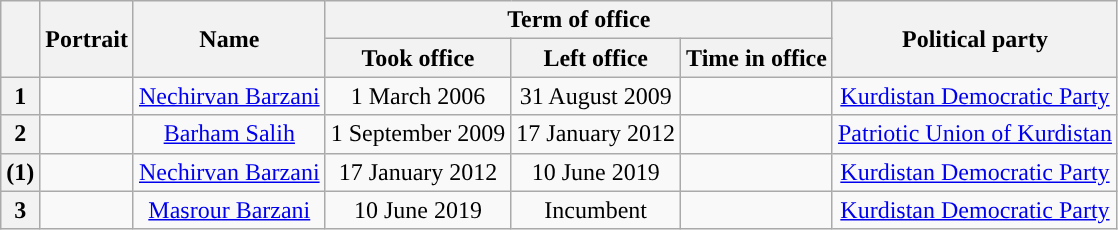<table class="wikitable" style="text-align:center">
<tr>
<th rowspan=2></th>
<th rowspan=2>Portrait</th>
<th rowspan=2>Name<br></th>
<th colspan=3>Term of office</th>
<th rowspan=2>Political party</th>
</tr>
<tr>
<th>Took office</th>
<th>Left office</th>
<th>Time in office</th>
</tr>
<tr>
<th style="background:">1</th>
<td></td>
<td><a href='#'>Nechirvan Barzani</a><br></td>
<td>1 March 2006</td>
<td>31 August 2009</td>
<td></td>
<td><a href='#'>Kurdistan Democratic Party</a></td>
</tr>
<tr>
<th style="background:">2</th>
<td></td>
<td><a href='#'>Barham Salih</a><br></td>
<td>1 September 2009</td>
<td>17 January 2012</td>
<td></td>
<td><a href='#'>Patriotic Union of Kurdistan</a></td>
</tr>
<tr>
<th style="background:">(1)</th>
<td></td>
<td><a href='#'>Nechirvan Barzani</a><br></td>
<td>17 January 2012</td>
<td>10 June 2019</td>
<td></td>
<td><a href='#'>Kurdistan Democratic Party</a></td>
</tr>
<tr>
<th style="background:">3</th>
<td></td>
<td><a href='#'>Masrour Barzani</a><br></td>
<td>10 June 2019</td>
<td>Incumbent</td>
<td></td>
<td><a href='#'>Kurdistan Democratic Party</a></td>
</tr>
</table>
